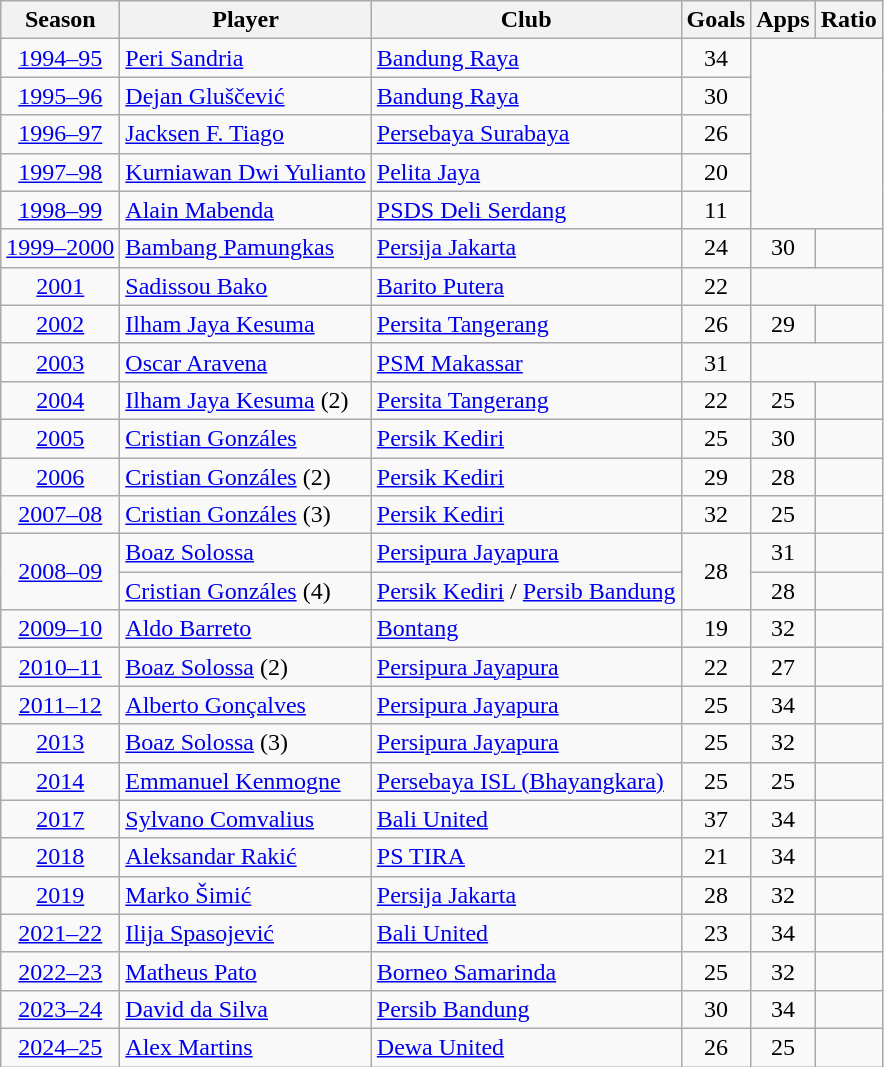<table class="wikitable sortable">
<tr>
<th scope="col">Season</th>
<th scope="col">Player</th>
<th scope="col">Club</th>
<th scope="col">Goals</th>
<th scope="col">Apps</th>
<th scope="col">Ratio</th>
</tr>
<tr>
<td align=center scope="row"><a href='#'>1994–95</a></td>
<td> <a href='#'>Peri Sandria</a></td>
<td><a href='#'>Bandung Raya</a></td>
<td style="text-align:center">34</td>
</tr>
<tr>
<td align=center scope="row"><a href='#'>1995–96</a></td>
<td> <a href='#'>Dejan Gluščević</a></td>
<td><a href='#'>Bandung Raya</a></td>
<td style="text-align:center">30</td>
</tr>
<tr>
<td align=center><a href='#'>1996–97</a></td>
<td> <a href='#'>Jacksen F. Tiago</a></td>
<td><a href='#'>Persebaya Surabaya</a></td>
<td style="text-align:center">26</td>
</tr>
<tr>
<td align=center><a href='#'>1997–98</a></td>
<td> <a href='#'>Kurniawan Dwi Yulianto</a></td>
<td><a href='#'>Pelita Jaya</a></td>
<td style="text-align:center">20</td>
</tr>
<tr>
<td align=center><a href='#'>1998–99</a></td>
<td> <a href='#'>Alain Mabenda</a></td>
<td><a href='#'>PSDS Deli Serdang</a></td>
<td style="text-align:center">11</td>
</tr>
<tr>
<td align=center><a href='#'>1999–2000</a></td>
<td> <a href='#'>Bambang Pamungkas</a></td>
<td><a href='#'>Persija Jakarta</a></td>
<td style="text-align:center">24</td>
<td style="text-align:center">30</td>
<td style="text-align:center"></td>
</tr>
<tr>
<td align=center><a href='#'>2001</a></td>
<td> <a href='#'>Sadissou Bako</a></td>
<td><a href='#'>Barito Putera</a></td>
<td style="text-align:center">22</td>
</tr>
<tr>
<td align=center><a href='#'>2002</a></td>
<td> <a href='#'>Ilham Jaya Kesuma</a></td>
<td><a href='#'>Persita Tangerang</a></td>
<td style="text-align:center">26</td>
<td style="text-align:center">29</td>
<td style="text-align:center"></td>
</tr>
<tr>
<td align=center><a href='#'>2003</a></td>
<td> <a href='#'>Oscar Aravena</a></td>
<td><a href='#'>PSM Makassar</a></td>
<td style="text-align:center">31</td>
</tr>
<tr>
<td align=center><a href='#'>2004</a></td>
<td> <a href='#'>Ilham Jaya Kesuma</a> (2)</td>
<td><a href='#'>Persita Tangerang</a></td>
<td style="text-align:center">22</td>
<td style="text-align:center">25</td>
<td style="text-align:center"></td>
</tr>
<tr>
<td align=center><a href='#'>2005</a></td>
<td> <a href='#'>Cristian Gonzáles</a></td>
<td><a href='#'>Persik Kediri</a></td>
<td style="text-align:center">25</td>
<td style="text-align:center">30</td>
<td style="text-align:center"></td>
</tr>
<tr>
<td align=center><a href='#'>2006</a></td>
<td> <a href='#'>Cristian Gonzáles</a> (2)</td>
<td><a href='#'>Persik Kediri</a></td>
<td style="text-align:center">29</td>
<td style="text-align:center">28</td>
<td style="text-align:center"></td>
</tr>
<tr>
<td align=center><a href='#'>2007–08</a></td>
<td> <a href='#'>Cristian Gonzáles</a> (3)</td>
<td><a href='#'>Persik Kediri</a></td>
<td style="text-align:center">32</td>
<td style="text-align:center">25</td>
<td style="text-align:center"></td>
</tr>
<tr>
<td rowspan=2 align=center><a href='#'>2008–09</a></td>
<td> <a href='#'>Boaz Solossa</a></td>
<td><a href='#'>Persipura Jayapura</a></td>
<td style="text-align:center" rowspan=2>28</td>
<td style="text-align:center">31</td>
<td style="text-align:center"></td>
</tr>
<tr>
<td> <a href='#'>Cristian Gonzáles</a> (4)</td>
<td><a href='#'>Persik Kediri</a> / <a href='#'>Persib Bandung</a></td>
<td style="text-align:center">28</td>
<td style="text-align:center"></td>
</tr>
<tr>
<td align=center><a href='#'>2009–10</a></td>
<td> <a href='#'>Aldo Barreto</a></td>
<td><a href='#'>Bontang</a></td>
<td style="text-align:center">19</td>
<td style="text-align:center">32</td>
<td style="text-align:center"></td>
</tr>
<tr>
<td align=center><a href='#'>2010–11</a></td>
<td> <a href='#'>Boaz Solossa</a> (2)</td>
<td><a href='#'>Persipura Jayapura</a></td>
<td style="text-align:center">22</td>
<td style="text-align:center">27</td>
<td style="text-align:center"></td>
</tr>
<tr>
<td align=center><a href='#'>2011–12</a></td>
<td> <a href='#'>Alberto Gonçalves</a></td>
<td><a href='#'>Persipura Jayapura</a></td>
<td style="text-align:center">25</td>
<td style="text-align:center">34</td>
<td style="text-align:center"></td>
</tr>
<tr>
<td align=center><a href='#'>2013</a></td>
<td> <a href='#'>Boaz Solossa</a> (3)</td>
<td><a href='#'>Persipura Jayapura</a></td>
<td style="text-align:center">25</td>
<td style="text-align:center">32</td>
<td style="text-align:center"></td>
</tr>
<tr>
<td align=center><a href='#'>2014</a></td>
<td> <a href='#'>Emmanuel Kenmogne</a></td>
<td><a href='#'>Persebaya ISL (Bhayangkara)</a></td>
<td style="text-align:center">25</td>
<td style="text-align:center">25</td>
<td style="text-align:center"></td>
</tr>
<tr>
<td align=center><a href='#'>2017</a></td>
<td> <a href='#'>Sylvano Comvalius</a></td>
<td><a href='#'>Bali United</a></td>
<td style="text-align:center">37</td>
<td style="text-align:center">34</td>
<td style="text-align:center"></td>
</tr>
<tr>
<td align=center><a href='#'>2018</a></td>
<td> <a href='#'>Aleksandar Rakić</a></td>
<td><a href='#'>PS TIRA</a></td>
<td style="text-align:center">21</td>
<td style="text-align:center">34</td>
<td style="text-align:center"></td>
</tr>
<tr>
<td align=center><a href='#'>2019</a></td>
<td> <a href='#'>Marko Šimić</a></td>
<td><a href='#'>Persija Jakarta</a></td>
<td style="text-align:center">28</td>
<td style="text-align:center">32</td>
<td style="text-align:center"></td>
</tr>
<tr>
<td align=center><a href='#'>2021–22</a></td>
<td> <a href='#'>Ilija Spasojević</a></td>
<td><a href='#'>Bali United</a></td>
<td style="text-align:center">23</td>
<td style="text-align:center">34</td>
<td style="text-align:center"></td>
</tr>
<tr>
<td align=center><a href='#'>2022–23</a></td>
<td> <a href='#'>Matheus Pato</a></td>
<td><a href='#'>Borneo Samarinda</a></td>
<td style="text-align:center">25</td>
<td style="text-align:center">32</td>
<td style="text-align:center"></td>
</tr>
<tr>
<td align=center><a href='#'>2023–24</a></td>
<td> <a href='#'>David da Silva</a></td>
<td><a href='#'>Persib Bandung</a></td>
<td style="text-align:center">30</td>
<td style="text-align:center">34</td>
<td style="text-align:center"></td>
</tr>
<tr>
<td align=center><a href='#'>2024–25</a></td>
<td> <a href='#'>Alex Martins</a></td>
<td><a href='#'>Dewa United</a></td>
<td style="text-align:center">26</td>
<td style="text-align:center">25</td>
<td style="text-align:center"></td>
</tr>
</table>
